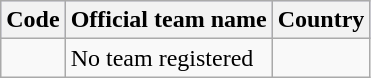<table class="wikitable">
<tr style="background:#ccccff;">
<th>Code</th>
<th>Official team name</th>
<th>Country</th>
</tr>
<tr>
<td></td>
<td>No team registered</td>
<td></td>
</tr>
</table>
